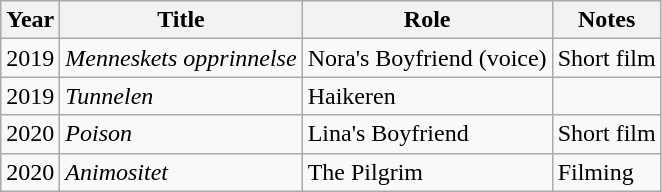<table class="wikitable">
<tr>
<th>Year</th>
<th>Title</th>
<th>Role</th>
<th>Notes</th>
</tr>
<tr>
<td>2019</td>
<td><em>Menneskets opprinnelse</em></td>
<td>Nora's Boyfriend (voice)</td>
<td>Short film</td>
</tr>
<tr>
<td>2019</td>
<td><em>Tunnelen</em></td>
<td>Haikeren</td>
<td></td>
</tr>
<tr>
<td>2020</td>
<td><em>Poison</em></td>
<td>Lina's Boyfriend</td>
<td>Short film</td>
</tr>
<tr>
<td>2020</td>
<td><em>Animositet</em></td>
<td>The Pilgrim</td>
<td>Filming</td>
</tr>
</table>
